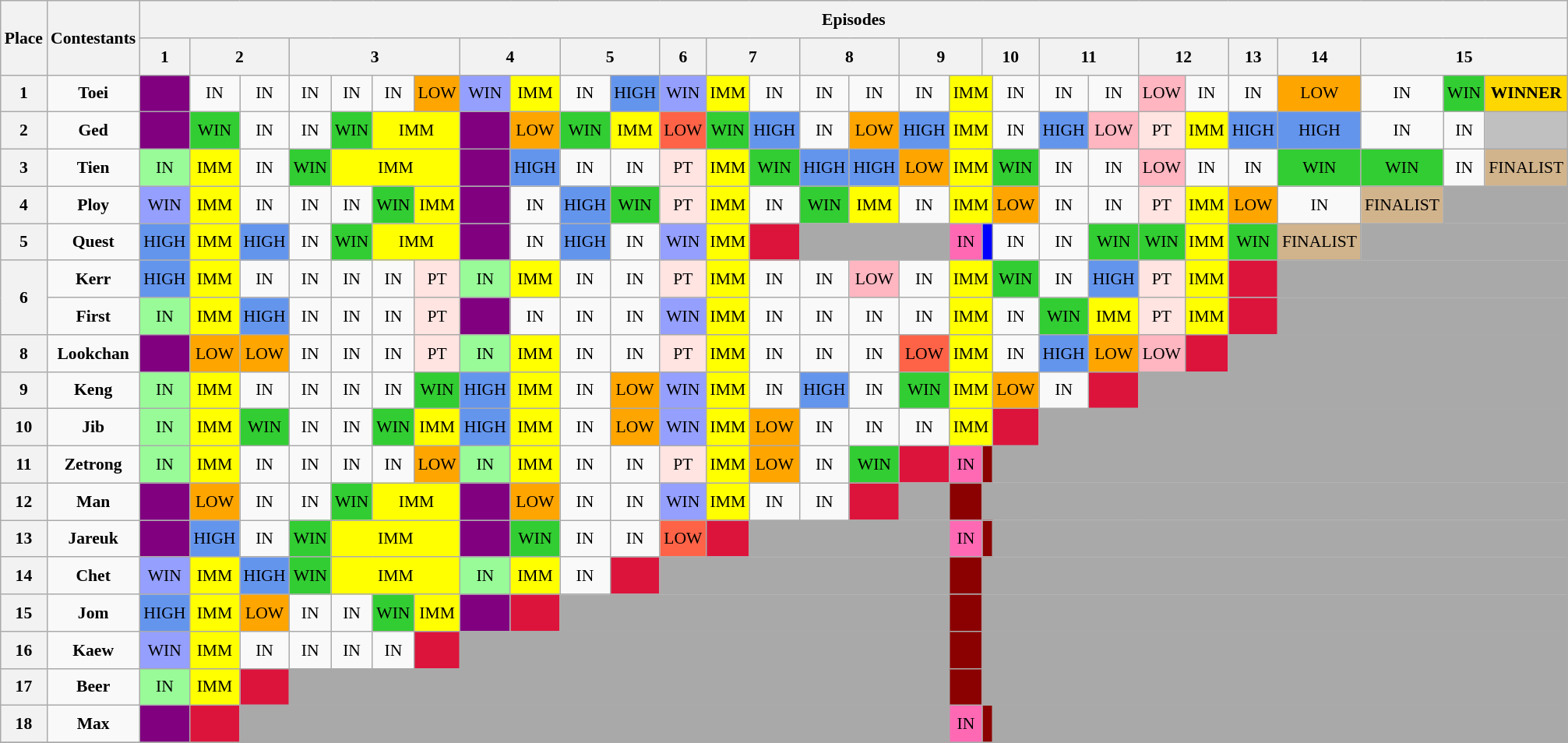<table class="wikitable" style="text-align: center; font-size:90%; line-height:25px;">
<tr style=font-weight:bold;>
<th rowspan=2><strong>Place</strong></th>
<th rowspan=2><strong>Contestants</strong></th>
<th colspan="39"><strong>Episodes</strong></th>
</tr>
<tr style=font-weight:bold;>
<th colspan="1">1</th>
<th colspan="2">2</th>
<th colspan="4">3</th>
<th colspan="2">4</th>
<th colspan="2">5</th>
<th colspan="1">6</th>
<th colspan="2">7</th>
<th colspan="2">8</th>
<th colspan="2">9</th>
<th colspan="2">10</th>
<th colspan="2">11</th>
<th colspan="2">12</th>
<th colspan="1">13</th>
<th colspan="1">14</th>
<th colspan="3">15</th>
</tr>
<tr>
<th>1</th>
<td><strong>Toei</strong></td>
<td style="background:purple;"></td>
<td>IN</td>
<td>IN</td>
<td>IN</td>
<td>IN</td>
<td>IN</td>
<td style="background:orange;">LOW</td>
<td style="background:#959FFD;">WIN</td>
<td style="background:yellow;">IMM</td>
<td>IN</td>
<td style="background:cornflowerblue;">HIGH</td>
<td style="background:#959FFD;">WIN</td>
<td style="background:yellow;">IMM</td>
<td>IN</td>
<td>IN</td>
<td>IN</td>
<td>IN</td>
<td colspan="2" style="background:yellow;">IMM</td>
<td>IN</td>
<td>IN</td>
<td>IN</td>
<td style="background:lightpink;">LOW</td>
<td>IN</td>
<td>IN</td>
<td style="background:orange;">LOW</td>
<td>IN</td>
<td style="background:limegreen">WIN</td>
<td style="background:gold;"><strong>WINNER</strong></td>
</tr>
<tr>
<th>2</th>
<td><strong>Ged</strong></td>
<td style="background:purple;"></td>
<td style="background:limegreen">WIN</td>
<td>IN</td>
<td>IN</td>
<td style="background:limegreen">WIN</td>
<td colspan="2" style="background:yellow;">IMM</td>
<td style="background:purple;"></td>
<td style="background:orange;">LOW</td>
<td style="background:limegreen">WIN</td>
<td style="background:yellow;">IMM</td>
<td style="background:tomato;">LOW</td>
<td style="background:limegreen">WIN</td>
<td style="background:cornflowerblue;">HIGH</td>
<td>IN</td>
<td style="background:orange;">LOW</td>
<td style="background:cornflowerblue;">HIGH</td>
<td colspan="2" style="background:yellow;">IMM</td>
<td>IN</td>
<td style="background:cornflowerblue;">HIGH</td>
<td style="background:lightpink;">LOW</td>
<td style="background:mistyrose;">PT</td>
<td style="background:yellow;">IMM</td>
<td style="background:cornflowerblue;">HIGH</td>
<td style="background:cornflowerblue;">HIGH</td>
<td>IN</td>
<td>IN</td>
<td style="background:silver;"></td>
</tr>
<tr>
<th>3</th>
<td><strong>Tien</strong></td>
<td style="background:palegreen;">IN</td>
<td style="background:yellow;">IMM</td>
<td>IN</td>
<td style="background:limegreen">WIN</td>
<td colspan="3" style="background:yellow;">IMM</td>
<td style="background:purple;"></td>
<td style="background:cornflowerblue;">HIGH</td>
<td>IN</td>
<td>IN</td>
<td style="background:mistyrose;">PT</td>
<td style="background:yellow;">IMM</td>
<td style="background:limegreen">WIN</td>
<td style="background:cornflowerblue;">HIGH</td>
<td style="background:cornflowerblue;">HIGH</td>
<td style="background:orange;">LOW</td>
<td colspan="2" style="background:yellow;">IMM</td>
<td style="background:limegreen">WIN</td>
<td>IN</td>
<td>IN</td>
<td style="background:lightpink;">LOW</td>
<td>IN</td>
<td>IN</td>
<td style="background:limegreen">WIN</td>
<td style="background:limegreen">WIN</td>
<td>IN</td>
<td style="background:tan;">FINALIST</td>
</tr>
<tr>
<th>4</th>
<td><strong>Ploy</strong></td>
<td style="background:#959FFD;">WIN</td>
<td style="background:yellow;">IMM</td>
<td>IN</td>
<td>IN</td>
<td>IN</td>
<td style="background:limegreen">WIN</td>
<td style="background:yellow;">IMM</td>
<td style="background:purple;"></td>
<td>IN</td>
<td style="background:cornflowerblue;">HIGH</td>
<td style="background:limegreen">WIN</td>
<td style="background:mistyrose;">PT</td>
<td style="background:yellow;">IMM</td>
<td>IN</td>
<td style="background:limegreen">WIN</td>
<td style="background:yellow;">IMM</td>
<td>IN</td>
<td colspan="2" style="background:yellow;">IMM</td>
<td style="background:orange;">LOW</td>
<td>IN</td>
<td>IN</td>
<td style="background:mistyrose;">PT</td>
<td style="background:yellow;">IMM</td>
<td style="background:orange;">LOW</td>
<td>IN</td>
<td style="background:tan;">FINALIST</td>
<td colspan="2" style="background:darkgrey;"></td>
</tr>
<tr>
<th>5</th>
<td><strong>Quest</strong></td>
<td style="background:cornflowerblue;">HIGH</td>
<td style="background:yellow;">IMM</td>
<td style="background:cornflowerblue;">HIGH</td>
<td>IN</td>
<td style="background:limegreen">WIN</td>
<td colspan="2" style="background:yellow;">IMM</td>
<td style="background:purple;"></td>
<td>IN</td>
<td style="background:cornflowerblue;">HIGH</td>
<td>IN</td>
<td style="background:#959FFD;">WIN</td>
<td style="background:yellow;">IMM</td>
<td style="background:crimson;"></td>
<td colspan="3" style="background:darkgrey;"></td>
<td style="background:hotpink;">IN</td>
<td style="background:blue"></td>
<td>IN</td>
<td>IN</td>
<td style="background:limegreen">WIN</td>
<td style="background:limegreen">WIN</td>
<td style="background:yellow;">IMM</td>
<td style="background:limegreen">WIN</td>
<td style="background:tan;">FINALIST</td>
<td colspan="3" style="background:darkgrey;"></td>
</tr>
<tr>
<th rowspan="2">6</th>
<td><strong>Kerr</strong></td>
<td style="background:cornflowerblue;">HIGH</td>
<td style="background:yellow;">IMM</td>
<td>IN</td>
<td>IN</td>
<td>IN</td>
<td>IN</td>
<td style="background:mistyrose;">PT</td>
<td style="background:palegreen;">IN</td>
<td style="background:yellow;">IMM</td>
<td>IN</td>
<td>IN</td>
<td style="background:mistyrose;">PT</td>
<td style="background:yellow;">IMM</td>
<td>IN</td>
<td>IN</td>
<td style="background:lightpink;">LOW</td>
<td>IN</td>
<td colspan="2" style="background:yellow;">IMM</td>
<td style="background:limegreen">WIN</td>
<td>IN</td>
<td style="background:cornflowerblue;">HIGH</td>
<td style="background:mistyrose;">PT</td>
<td style="background:yellow;">IMM</td>
<td style="background:crimson;"></td>
<td colspan="4" style="background:darkgrey;"></td>
</tr>
<tr>
<td><strong>First</strong></td>
<td style="background:palegreen;">IN</td>
<td style="background:yellow;">IMM</td>
<td style="background:cornflowerblue;">HIGH</td>
<td>IN</td>
<td>IN</td>
<td>IN</td>
<td style="background:mistyrose;">PT</td>
<td style="background:purple;"></td>
<td>IN</td>
<td>IN</td>
<td>IN</td>
<td style="background:#959FFD;">WIN</td>
<td style="background:yellow;">IMM</td>
<td>IN</td>
<td>IN</td>
<td>IN</td>
<td>IN</td>
<td colspan="2" style="background:yellow;">IMM</td>
<td>IN</td>
<td style="background:limegreen">WIN</td>
<td style="background:yellow;">IMM</td>
<td style="background:mistyrose;">PT</td>
<td style="background:yellow;">IMM</td>
<td style="background:crimson;"></td>
<td colspan="4" style="background:darkgrey;"></td>
</tr>
<tr>
<th>8</th>
<td><strong>Lookchan</strong></td>
<td style="background:purple;"></td>
<td style="background:orange;">LOW</td>
<td style="background:orange;">LOW</td>
<td>IN</td>
<td>IN</td>
<td>IN</td>
<td style="background:mistyrose;">PT</td>
<td style="background:palegreen;">IN</td>
<td style="background:yellow;">IMM</td>
<td>IN</td>
<td>IN</td>
<td style="background:mistyrose;">PT</td>
<td style="background:yellow;">IMM</td>
<td>IN</td>
<td>IN</td>
<td>IN</td>
<td style="background:tomato;">LOW</td>
<td colspan="2" style="background:yellow;">IMM</td>
<td>IN</td>
<td style="background:cornflowerblue;">HIGH</td>
<td style="background:orange;">LOW</td>
<td style="background:lightpink;">LOW</td>
<td style="background:crimson;"></td>
<td colspan="5" style="background:darkgrey;"></td>
</tr>
<tr>
<th>9</th>
<td><strong>Keng</strong></td>
<td style="background:palegreen;">IN</td>
<td style="background:yellow;">IMM</td>
<td>IN</td>
<td>IN</td>
<td>IN</td>
<td>IN</td>
<td style="background:limegreen">WIN</td>
<td style="background:cornflowerblue;">HIGH</td>
<td style="background:yellow;">IMM</td>
<td>IN</td>
<td style="background:orange;">LOW</td>
<td style="background:#959FFD;">WIN</td>
<td style="background:yellow;">IMM</td>
<td>IN</td>
<td style="background:cornflowerblue;">HIGH</td>
<td>IN</td>
<td style="background:limegreen">WIN</td>
<td colspan="2" style="background:yellow;">IMM</td>
<td style="background:orange;">LOW</td>
<td>IN</td>
<td style="background:crimson;"></td>
<td colspan="7" style="background:darkgrey;"></td>
</tr>
<tr>
<th>10</th>
<td><strong>Jib</strong></td>
<td style="background:palegreen;">IN</td>
<td style="background:yellow;">IMM</td>
<td style="background:limegreen">WIN</td>
<td>IN</td>
<td>IN</td>
<td style="background:limegreen">WIN</td>
<td style="background:yellow;">IMM</td>
<td style="background:cornflowerblue;">HIGH</td>
<td style="background:yellow;">IMM</td>
<td>IN</td>
<td style="background:orange;">LOW</td>
<td style="background:#959FFD;">WIN</td>
<td style="background:yellow;">IMM</td>
<td style="background:orange;">LOW</td>
<td>IN</td>
<td>IN</td>
<td>IN</td>
<td colspan="2" style="background:yellow;">IMM</td>
<td style="background:crimson;"></td>
<td colspan="9" style="background:darkgrey;"></td>
</tr>
<tr>
<th>11</th>
<td><strong>Zetrong</strong></td>
<td style="background:palegreen;">IN</td>
<td style="background:yellow;">IMM</td>
<td>IN</td>
<td>IN</td>
<td>IN</td>
<td>IN</td>
<td style="background:orange;">LOW</td>
<td style="background:palegreen;">IN</td>
<td style="background:yellow;">IMM</td>
<td>IN</td>
<td>IN</td>
<td style="background:mistyrose;">PT</td>
<td style="background:yellow;">IMM</td>
<td style="background:orange;">LOW</td>
<td>IN</td>
<td style="background:limegreen">WIN</td>
<td style="background:crimson;"></td>
<td style="background:hotpink;">IN</td>
<td style="background:darkred;"></td>
<td colspan="10" style="background:darkgrey;"></td>
</tr>
<tr>
<th>12</th>
<td><strong>Man</strong></td>
<td style="background:purple;"></td>
<td style="background:orange;">LOW</td>
<td>IN</td>
<td>IN</td>
<td style="background:limegreen">WIN</td>
<td colspan="2" style="background:yellow;">IMM</td>
<td style="background:purple;"></td>
<td style="background:orange;">LOW</td>
<td>IN</td>
<td>IN</td>
<td style="background:#959FFD;">WIN</td>
<td style="background:yellow;">IMM</td>
<td>IN</td>
<td>IN</td>
<td style="background:crimson;"></td>
<td style="background:darkgrey;"></td>
<td style="background:darkred;"></td>
<td colspan="11" style="background:darkgrey;"></td>
</tr>
<tr>
<th>13</th>
<td><strong>Jareuk</strong></td>
<td style="background:purple;"></td>
<td style="background:cornflowerblue;">HIGH</td>
<td>IN</td>
<td style="background:limegreen">WIN</td>
<td colspan="3" style="background:yellow;">IMM</td>
<td style="background:purple;"></td>
<td style="background:limegreen">WIN</td>
<td>IN</td>
<td>IN</td>
<td style="background:tomato;">LOW</td>
<td style="background:crimson;"></td>
<td colspan="4" style="background:darkgrey;"></td>
<td style="background:hotpink;">IN</td>
<td style="background:darkred;"></td>
<td colspan="10" style="background:darkgrey;"></td>
</tr>
<tr>
<th>14</th>
<td><strong>Chet</strong></td>
<td style="background:#959FFD;">WIN</td>
<td style="background:yellow;">IMM</td>
<td style="background:cornflowerblue;">HIGH</td>
<td style="background:limegreen">WIN</td>
<td colspan="3" style="background:yellow;">IMM</td>
<td style="background:palegreen;">IN</td>
<td style="background:yellow;">IMM</td>
<td>IN</td>
<td style="background:crimson;"></td>
<td colspan="6" style="background:darkgrey;"></td>
<td style="background:darkred;"></td>
<td colspan="11" style="background:darkgrey;"></td>
</tr>
<tr>
<th>15</th>
<td><strong>Jom</strong></td>
<td style="background:cornflowerblue;">HIGH</td>
<td style="background:yellow;">IMM</td>
<td style="background:orange;">LOW</td>
<td>IN</td>
<td>IN</td>
<td style="background:limegreen">WIN</td>
<td style="background:yellow;">IMM</td>
<td style="background:purple;"></td>
<td style="background:crimson;"></td>
<td colspan="8" style="background:darkgrey;"></td>
<td style="background:darkred;"></td>
<td colspan="11" style="background:darkgrey;"></td>
</tr>
<tr>
<th>16</th>
<td><strong>Kaew</strong></td>
<td style="background:#959FFD;">WIN</td>
<td style="background:yellow;">IMM</td>
<td>IN</td>
<td>IN</td>
<td>IN</td>
<td>IN</td>
<td style="background:crimson;"></td>
<td colspan="10" style="background:darkgrey;"></td>
<td style="background:darkred;"></td>
<td colspan="11" style="background:darkgrey;"></td>
</tr>
<tr>
<th>17</th>
<td><strong>Beer</strong></td>
<td style="background:palegreen;">IN</td>
<td style="background:yellow;">IMM</td>
<td style="background:crimson;"></td>
<td colspan="14" style="background:darkgrey;"></td>
<td style="background:darkred;"></td>
<td colspan="12" style="background:darkgrey;"></td>
</tr>
<tr>
<th>18</th>
<td><strong>Max</strong></td>
<td style="background:purple;"></td>
<td style="background:crimson;"></td>
<td colspan="15" style="background:darkgrey;"></td>
<td style="background:hotpink;">IN</td>
<td style="background:darkred;"></td>
<td colspan="13" style="background:darkgrey;"></td>
</tr>
<tr>
</tr>
</table>
